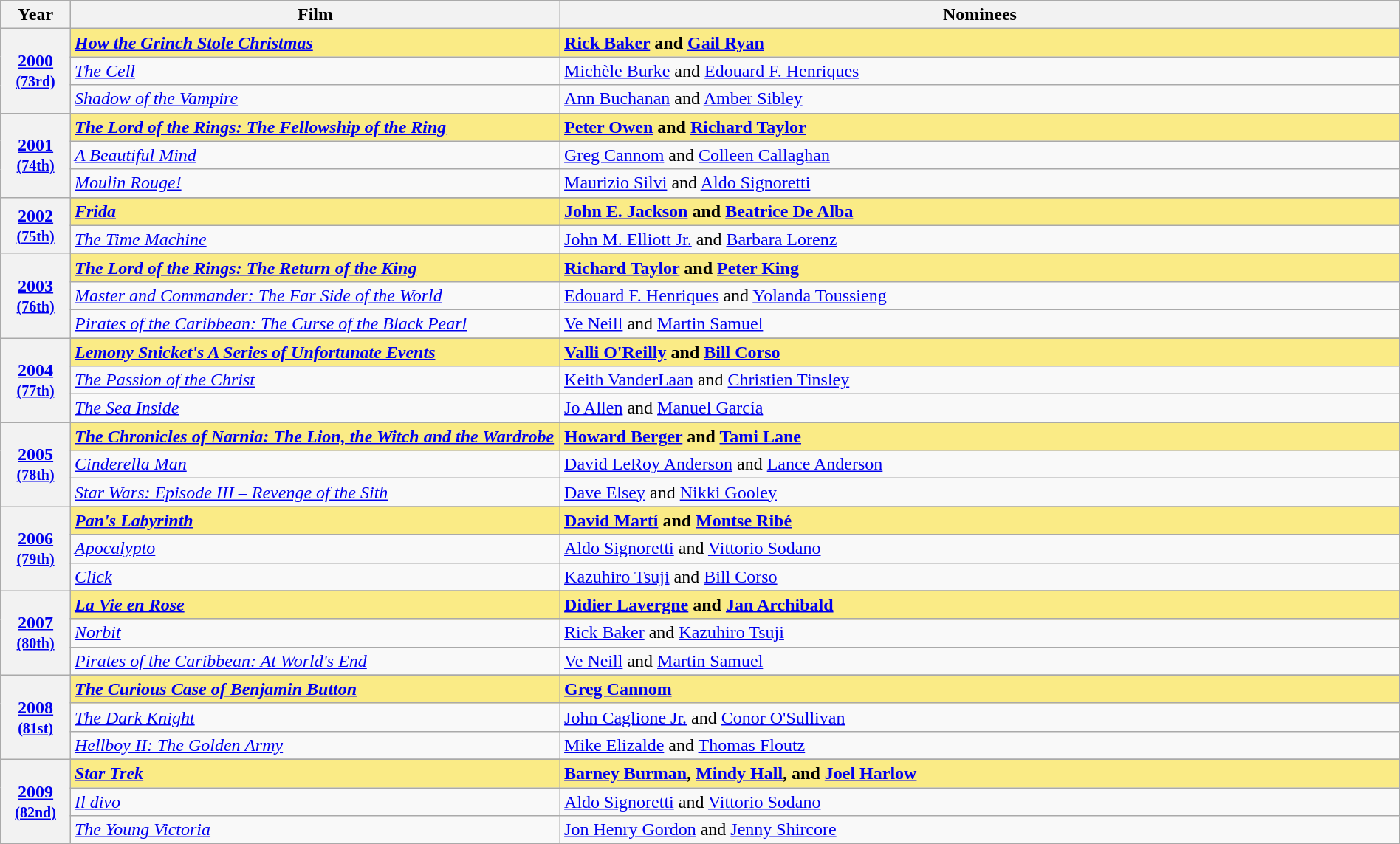<table class="wikitable" style="width:100%">
<tr bgcolor="#bebebe">
<th width="5%">Year</th>
<th width="35%">Film</th>
<th width="60%">Nominees</th>
</tr>
<tr style="background:#FAEB86">
<th rowspan="3"><a href='#'>2000</a><br><small><a href='#'>(73rd)</a></small></th>
<td><strong><em><a href='#'>How the Grinch Stole Christmas</a></em></strong></td>
<td><strong><a href='#'>Rick Baker</a> and <a href='#'>Gail Ryan</a></strong></td>
</tr>
<tr>
<td><em><a href='#'>The Cell</a></em></td>
<td><a href='#'>Michèle Burke</a> and <a href='#'>Edouard F. Henriques</a></td>
</tr>
<tr>
<td><em><a href='#'>Shadow of the Vampire</a></em></td>
<td><a href='#'>Ann Buchanan</a> and <a href='#'>Amber Sibley</a></td>
</tr>
<tr>
<th rowspan="4" style="text-align:center"><a href='#'>2001</a><br><small><a href='#'>(74th)</a></small></th>
</tr>
<tr style="background:#FAEB86">
<td><strong><em><a href='#'>The Lord of the Rings: The Fellowship of the Ring</a></em></strong></td>
<td><strong><a href='#'>Peter Owen</a> and <a href='#'>Richard Taylor</a></strong></td>
</tr>
<tr>
<td><em><a href='#'>A Beautiful Mind</a></em></td>
<td><a href='#'>Greg Cannom</a> and <a href='#'>Colleen Callaghan</a></td>
</tr>
<tr>
<td><em><a href='#'>Moulin Rouge!</a></em></td>
<td><a href='#'>Maurizio Silvi</a> and <a href='#'>Aldo Signoretti</a></td>
</tr>
<tr>
<th rowspan="3" style="text-align:center"><a href='#'>2002</a><br><small><a href='#'>(75th)</a></small></th>
</tr>
<tr style="background:#FAEB86">
<td><strong><em><a href='#'>Frida</a></em></strong></td>
<td><strong><a href='#'>John E. Jackson</a> and <a href='#'>Beatrice De Alba</a></strong></td>
</tr>
<tr>
<td><em><a href='#'>The Time Machine</a></em></td>
<td><a href='#'>John M. Elliott Jr.</a> and <a href='#'>Barbara Lorenz</a></td>
</tr>
<tr>
<th rowspan="4" style="text-align:center"><a href='#'>2003</a><br><small><a href='#'>(76th)</a></small></th>
</tr>
<tr style="background:#FAEB86">
<td><strong><em><a href='#'>The Lord of the Rings: The Return of the King</a></em></strong></td>
<td><strong><a href='#'>Richard Taylor</a> and <a href='#'>Peter King</a></strong></td>
</tr>
<tr>
<td><em><a href='#'>Master and Commander: The Far Side of the World</a></em></td>
<td><a href='#'>Edouard F. Henriques</a> and <a href='#'>Yolanda Toussieng</a></td>
</tr>
<tr>
<td><em><a href='#'>Pirates of the Caribbean: The Curse of the Black Pearl</a></em></td>
<td><a href='#'>Ve Neill</a> and <a href='#'>Martin Samuel</a></td>
</tr>
<tr>
<th rowspan="4" style="text-align:center"><a href='#'>2004</a><br><small><a href='#'>(77th)</a></small></th>
</tr>
<tr style="background:#FAEB86">
<td><strong><em><a href='#'>Lemony Snicket's A Series of Unfortunate Events</a></em></strong></td>
<td><strong><a href='#'>Valli O'Reilly</a> and <a href='#'>Bill Corso</a></strong></td>
</tr>
<tr>
<td><em><a href='#'>The Passion of the Christ</a></em></td>
<td><a href='#'>Keith VanderLaan</a> and <a href='#'>Christien Tinsley</a></td>
</tr>
<tr>
<td><em><a href='#'>The Sea Inside</a></em></td>
<td><a href='#'>Jo Allen</a> and <a href='#'>Manuel García</a></td>
</tr>
<tr>
<th rowspan="4" style="text-align:center"><a href='#'>2005</a><br><small><a href='#'>(78th)</a></small></th>
</tr>
<tr style="background:#FAEB86">
<td><strong><em><a href='#'>The Chronicles of Narnia: The Lion, the Witch and the Wardrobe</a></em></strong></td>
<td><strong><a href='#'>Howard Berger</a> and <a href='#'>Tami Lane</a></strong></td>
</tr>
<tr>
<td><em><a href='#'>Cinderella Man</a></em></td>
<td><a href='#'>David LeRoy Anderson</a> and <a href='#'>Lance Anderson</a></td>
</tr>
<tr>
<td><em><a href='#'>Star Wars: Episode III – Revenge of the Sith</a></em></td>
<td><a href='#'>Dave Elsey</a> and <a href='#'>Nikki Gooley</a></td>
</tr>
<tr>
<th rowspan="4" style="text-align:center"><a href='#'>2006</a><br><small><a href='#'>(79th)</a></small></th>
</tr>
<tr style="background:#FAEB86">
<td><strong><em><a href='#'>Pan's Labyrinth</a></em></strong></td>
<td><strong><a href='#'>David Martí</a> and <a href='#'>Montse Ribé</a></strong></td>
</tr>
<tr>
<td><em><a href='#'>Apocalypto</a></em></td>
<td><a href='#'>Aldo Signoretti</a> and <a href='#'>Vittorio Sodano</a></td>
</tr>
<tr>
<td><em><a href='#'>Click</a></em></td>
<td><a href='#'>Kazuhiro Tsuji</a> and <a href='#'>Bill Corso</a></td>
</tr>
<tr>
<th rowspan="4" style="text-align:center"><a href='#'>2007</a><br><small><a href='#'>(80th)</a></small></th>
</tr>
<tr style="background:#FAEB86">
<td><strong><em><a href='#'>La Vie en Rose</a></em></strong></td>
<td><strong><a href='#'>Didier Lavergne</a> and <a href='#'>Jan Archibald</a></strong></td>
</tr>
<tr>
<td><em><a href='#'>Norbit</a></em></td>
<td><a href='#'>Rick Baker</a> and <a href='#'>Kazuhiro Tsuji</a></td>
</tr>
<tr>
<td><em><a href='#'>Pirates of the Caribbean: At World's End</a></em></td>
<td><a href='#'>Ve Neill</a> and <a href='#'>Martin Samuel</a></td>
</tr>
<tr>
<th rowspan="4" style="text-align:center"><a href='#'>2008</a><br><small><a href='#'>(81st)</a></small></th>
</tr>
<tr style="background:#FAEB86">
<td><strong><em><a href='#'>The Curious Case of Benjamin Button</a></em></strong></td>
<td><strong><a href='#'>Greg Cannom</a></strong></td>
</tr>
<tr>
<td><em><a href='#'>The Dark Knight</a></em></td>
<td><a href='#'>John Caglione Jr.</a> and <a href='#'>Conor O'Sullivan</a></td>
</tr>
<tr>
<td><em><a href='#'>Hellboy II: The Golden Army</a></em></td>
<td><a href='#'>Mike Elizalde</a> and <a href='#'>Thomas Floutz</a></td>
</tr>
<tr>
<th rowspan="4" style="text-align:center"><a href='#'>2009</a><br><small><a href='#'>(82nd)</a></small></th>
</tr>
<tr style="background:#FAEB86">
<td><strong><em><a href='#'>Star Trek</a></em></strong></td>
<td><strong><a href='#'>Barney Burman</a>, <a href='#'>Mindy Hall</a>, and <a href='#'>Joel Harlow</a></strong></td>
</tr>
<tr>
<td><em><a href='#'>Il divo</a></em></td>
<td><a href='#'>Aldo Signoretti</a> and <a href='#'>Vittorio Sodano</a></td>
</tr>
<tr>
<td><em><a href='#'>The Young Victoria</a></em></td>
<td><a href='#'>Jon Henry Gordon</a> and <a href='#'>Jenny Shircore</a></td>
</tr>
</table>
